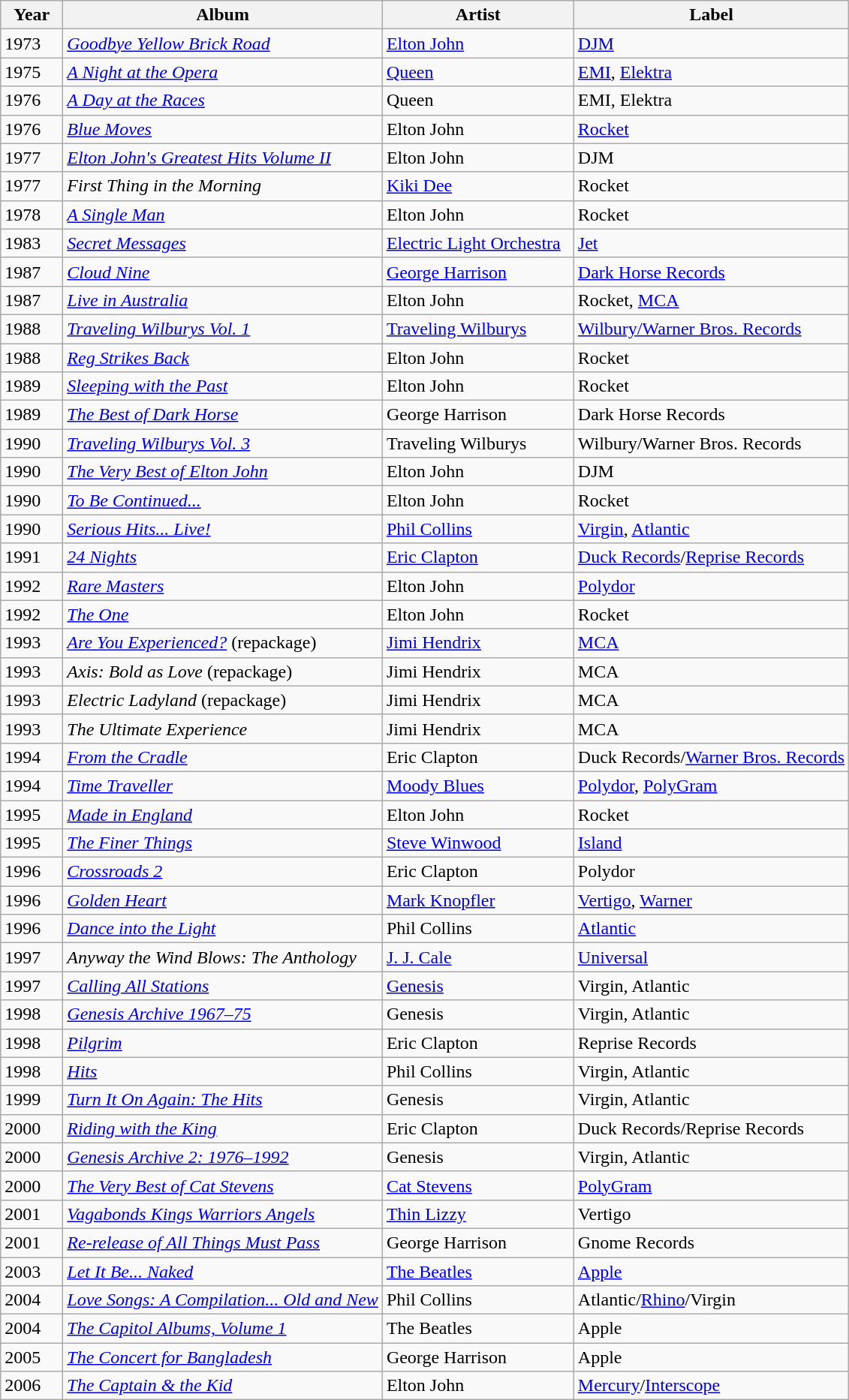<table class="wikitable"|width=100%>
<tr>
<th>Year</th>
<th>Album</th>
<th>Artist</th>
<th>Label</th>
</tr>
<tr>
<td>1973    </td>
<td><em><a href='#'>Goodbye Yellow Brick Road</a></em></td>
<td><a href='#'>Elton John</a></td>
<td><a href='#'>DJM</a></td>
</tr>
<tr>
<td>1975</td>
<td><a href='#'><em>A Night at the Opera</em></a></td>
<td><a href='#'>Queen</a></td>
<td><a href='#'>EMI</a>, <a href='#'>Elektra</a></td>
</tr>
<tr>
<td>1976</td>
<td><em><a href='#'>A Day at the Races</a></em></td>
<td>Queen</td>
<td>EMI, Elektra</td>
</tr>
<tr>
<td>1976</td>
<td><em><a href='#'>Blue Moves</a></em></td>
<td>Elton John</td>
<td><a href='#'>Rocket</a></td>
</tr>
<tr>
<td>1977</td>
<td><em><a href='#'>Elton John's Greatest Hits Volume II</a></em></td>
<td>Elton John</td>
<td>DJM</td>
</tr>
<tr>
<td>1977</td>
<td><em>First Thing in the Morning</em></td>
<td><a href='#'>Kiki Dee</a></td>
<td>Rocket</td>
</tr>
<tr>
<td>1978</td>
<td><em><a href='#'>A Single Man</a></em></td>
<td>Elton John</td>
<td>Rocket</td>
</tr>
<tr>
<td>1983</td>
<td><em><a href='#'>Secret Messages</a></em></td>
<td><a href='#'>Electric Light Orchestra</a>  </td>
<td><a href='#'>Jet</a></td>
</tr>
<tr>
<td>1987</td>
<td><em><a href='#'>Cloud Nine</a></em></td>
<td><a href='#'>George Harrison</a></td>
<td><a href='#'>Dark Horse Records</a></td>
</tr>
<tr>
<td>1987</td>
<td><em><a href='#'>Live in Australia</a></em></td>
<td>Elton John</td>
<td>Rocket, <a href='#'>MCA</a></td>
</tr>
<tr>
<td>1988</td>
<td><em><a href='#'>Traveling Wilburys Vol. 1</a></em></td>
<td><a href='#'>Traveling Wilburys</a></td>
<td><a href='#'>Wilbury/Warner Bros. Records</a></td>
</tr>
<tr>
<td>1988</td>
<td><em><a href='#'>Reg Strikes Back</a></em></td>
<td>Elton John</td>
<td>Rocket</td>
</tr>
<tr>
<td>1989</td>
<td><em><a href='#'>Sleeping with the Past</a></em></td>
<td>Elton John</td>
<td>Rocket</td>
</tr>
<tr>
<td>1989</td>
<td><em><a href='#'>The Best of Dark Horse</a></em></td>
<td>George Harrison</td>
<td>Dark Horse Records</td>
</tr>
<tr>
<td>1990</td>
<td><em><a href='#'>Traveling Wilburys Vol. 3</a></em></td>
<td>Traveling Wilburys</td>
<td>Wilbury/Warner Bros. Records</td>
</tr>
<tr>
<td>1990</td>
<td><em><a href='#'>The Very Best of Elton John</a></em></td>
<td>Elton John</td>
<td>DJM</td>
</tr>
<tr>
<td>1990</td>
<td><em><a href='#'>To Be Continued...</a></em></td>
<td>Elton John</td>
<td>Rocket</td>
</tr>
<tr>
<td>1990</td>
<td><em><a href='#'>Serious Hits... Live!</a></em></td>
<td><a href='#'>Phil Collins</a></td>
<td><a href='#'>Virgin</a>, <a href='#'>Atlantic</a></td>
</tr>
<tr>
<td>1991</td>
<td><em><a href='#'>24 Nights</a></em></td>
<td><a href='#'>Eric Clapton</a></td>
<td><a href='#'>Duck Records</a>/<a href='#'>Reprise Records</a></td>
</tr>
<tr>
<td>1992</td>
<td><em><a href='#'>Rare Masters</a></em></td>
<td>Elton John</td>
<td><a href='#'>Polydor</a></td>
</tr>
<tr>
<td>1992</td>
<td><em><a href='#'>The One</a></em></td>
<td>Elton John</td>
<td>Rocket</td>
</tr>
<tr>
<td>1993</td>
<td><em><a href='#'>Are You Experienced?</a></em> (repackage)</td>
<td><a href='#'>Jimi Hendrix</a></td>
<td><a href='#'>MCA</a></td>
</tr>
<tr>
<td>1993</td>
<td><em>Axis: Bold as Love</em> (repackage)</td>
<td>Jimi Hendrix</td>
<td>MCA</td>
</tr>
<tr>
<td>1993</td>
<td><em>Electric Ladyland</em> (repackage)</td>
<td>Jimi Hendrix</td>
<td>MCA</td>
</tr>
<tr>
<td>1993</td>
<td><em>The Ultimate Experience</em></td>
<td>Jimi Hendrix</td>
<td>MCA</td>
</tr>
<tr>
<td>1994</td>
<td><em><a href='#'>From the Cradle</a></em></td>
<td>Eric Clapton</td>
<td>Duck Records/<a href='#'>Warner Bros. Records</a></td>
</tr>
<tr>
<td>1994</td>
<td><em><a href='#'>Time Traveller</a></em></td>
<td><a href='#'>Moody Blues</a></td>
<td><a href='#'>Polydor</a>, <a href='#'>PolyGram</a></td>
</tr>
<tr>
<td>1995</td>
<td><em><a href='#'>Made in England</a></em></td>
<td>Elton John</td>
<td>Rocket</td>
</tr>
<tr>
<td>1995</td>
<td><em><a href='#'>The Finer Things</a></em></td>
<td><a href='#'>Steve Winwood</a></td>
<td><a href='#'>Island</a></td>
</tr>
<tr>
<td>1996</td>
<td><em><a href='#'>Crossroads 2</a></em></td>
<td>Eric Clapton</td>
<td>Polydor</td>
</tr>
<tr>
<td>1996</td>
<td><em><a href='#'>Golden Heart</a></em></td>
<td><a href='#'>Mark Knopfler</a></td>
<td><a href='#'>Vertigo</a>, <a href='#'>Warner</a></td>
</tr>
<tr>
<td>1996</td>
<td><em><a href='#'>Dance into the Light</a></em></td>
<td>Phil Collins</td>
<td><a href='#'>Atlantic</a></td>
</tr>
<tr>
<td>1997</td>
<td><em>Anyway the Wind Blows: The Anthology</em>  </td>
<td><a href='#'>J. J. Cale</a></td>
<td><a href='#'>Universal</a></td>
</tr>
<tr>
<td>1997</td>
<td><em><a href='#'>Calling All Stations</a></em></td>
<td><a href='#'>Genesis</a></td>
<td>Virgin, Atlantic</td>
</tr>
<tr>
<td>1998</td>
<td><em><a href='#'>Genesis Archive 1967–75</a></em></td>
<td>Genesis</td>
<td>Virgin, Atlantic</td>
</tr>
<tr>
<td>1998</td>
<td><em><a href='#'>Pilgrim</a></em></td>
<td>Eric Clapton</td>
<td>Reprise Records</td>
</tr>
<tr>
<td>1998</td>
<td><em><a href='#'>Hits</a></em></td>
<td>Phil Collins</td>
<td>Virgin, Atlantic</td>
</tr>
<tr>
<td>1999</td>
<td><em><a href='#'>Turn It On Again: The Hits</a></em></td>
<td>Genesis</td>
<td>Virgin, Atlantic</td>
</tr>
<tr>
<td>2000</td>
<td><em><a href='#'>Riding with the King</a></em></td>
<td>Eric Clapton</td>
<td>Duck Records/Reprise Records</td>
</tr>
<tr>
<td>2000</td>
<td><em><a href='#'>Genesis Archive 2: 1976–1992</a></em></td>
<td>Genesis</td>
<td>Virgin, Atlantic</td>
</tr>
<tr>
<td>2000</td>
<td><em><a href='#'>The Very Best of Cat Stevens</a></em></td>
<td><a href='#'>Cat Stevens</a></td>
<td><a href='#'>PolyGram</a></td>
</tr>
<tr>
<td>2001</td>
<td><em><a href='#'>Vagabonds Kings Warriors Angels</a></em></td>
<td><a href='#'>Thin Lizzy</a></td>
<td>Vertigo</td>
</tr>
<tr>
<td>2001</td>
<td><em><a href='#'>Re-release of All Things Must Pass</a></em>   </td>
<td>George Harrison</td>
<td>Gnome Records</td>
</tr>
<tr>
<td>2003</td>
<td><em><a href='#'>Let It Be... Naked</a></em></td>
<td><a href='#'>The Beatles</a></td>
<td><a href='#'>Apple</a></td>
</tr>
<tr>
<td>2004</td>
<td><em><a href='#'>Love Songs: A Compilation... Old and New</a></em></td>
<td>Phil Collins</td>
<td>Atlantic/<a href='#'>Rhino</a>/Virgin</td>
</tr>
<tr>
<td>2004</td>
<td><em><a href='#'>The Capitol Albums, Volume 1</a></em></td>
<td>The Beatles</td>
<td>Apple</td>
</tr>
<tr>
<td>2005</td>
<td><em><a href='#'>The Concert for Bangladesh</a></em></td>
<td>George Harrison</td>
<td>Apple</td>
</tr>
<tr>
<td>2006</td>
<td><em><a href='#'>The Captain & the Kid</a></em></td>
<td>Elton John</td>
<td><a href='#'>Mercury</a>/<a href='#'>Interscope</a></td>
</tr>
</table>
